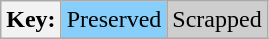<table class="wikitable">
<tr>
<th>Key:</th>
<td bgcolor=#87cefa>Preserved</td>
<td bgcolor=#cecece>Scrapped</td>
</tr>
</table>
